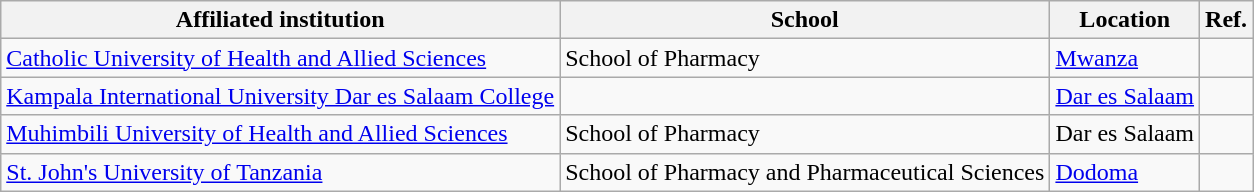<table class="wikitable sortable">
<tr>
<th>Affiliated institution</th>
<th>School</th>
<th>Location</th>
<th>Ref.</th>
</tr>
<tr>
<td><a href='#'>Catholic University of Health and Allied Sciences</a></td>
<td>School of Pharmacy</td>
<td><a href='#'>Mwanza</a></td>
<td></td>
</tr>
<tr>
<td><a href='#'>Kampala International University Dar es Salaam College</a></td>
<td></td>
<td><a href='#'>Dar es Salaam</a></td>
<td></td>
</tr>
<tr>
<td><a href='#'>Muhimbili University of Health and Allied Sciences</a></td>
<td>School of Pharmacy</td>
<td>Dar es Salaam</td>
<td></td>
</tr>
<tr>
<td><a href='#'>St. John's University of Tanzania</a></td>
<td>School of Pharmacy and Pharmaceutical Sciences</td>
<td><a href='#'>Dodoma</a></td>
<td></td>
</tr>
</table>
